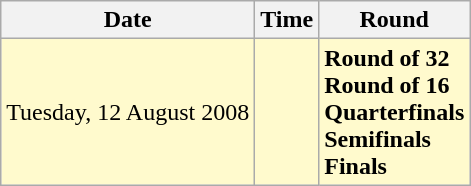<table class="wikitable">
<tr>
<th>Date</th>
<th>Time</th>
<th>Round</th>
</tr>
<tr style=background:lemonchiffon>
<td>Tuesday, 12 August 2008</td>
<td></td>
<td><strong>Round of 32</strong><br><strong>Round of 16</strong><br><strong>Quarterfinals</strong><br><strong>Semifinals</strong><br><strong>Finals</strong></td>
</tr>
</table>
